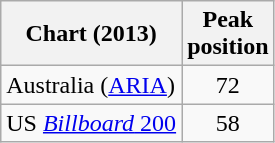<table class="wikitable sortable">
<tr>
<th>Chart (2013)</th>
<th>Peak<br>position</th>
</tr>
<tr>
<td>Australia (<a href='#'>ARIA</a>)</td>
<td style="text-align:center;">72</td>
</tr>
<tr>
<td>US <a href='#'><em>Billboard</em> 200</a></td>
<td style="text-align:center;">58</td>
</tr>
</table>
